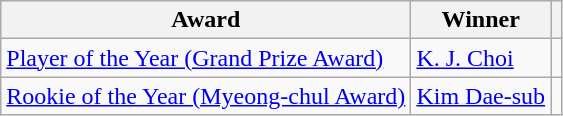<table class="wikitable">
<tr>
<th>Award</th>
<th>Winner</th>
<th></th>
</tr>
<tr>
<td><a href='#'>Player of the Year (Grand Prize Award)</a></td>
<td> <a href='#'>K. J. Choi</a></td>
<td></td>
</tr>
<tr>
<td><a href='#'>Rookie of the Year (Myeong-chul Award)</a></td>
<td> <a href='#'>Kim Dae-sub</a></td>
<td></td>
</tr>
</table>
